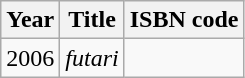<table class="wikitable">
<tr>
<th>Year</th>
<th>Title</th>
<th>ISBN code</th>
</tr>
<tr>
<td>2006</td>
<td><em>futari</em></td>
<td></td>
</tr>
</table>
